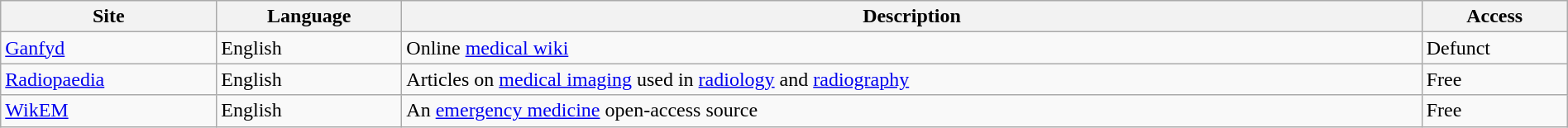<table class="wikitable sortable" width="100%">
<tr>
<th>Site</th>
<th>Language</th>
<th>Description</th>
<th>Access</th>
</tr>
<tr>
<td><a href='#'>Ganfyd</a></td>
<td>English</td>
<td>Online <a href='#'>medical wiki</a></td>
<td>Defunct</td>
</tr>
<tr>
<td><a href='#'>Radiopaedia</a></td>
<td>English</td>
<td>Articles on <a href='#'>medical imaging</a> used in <a href='#'>radiology</a> and <a href='#'>radiography</a></td>
<td>Free</td>
</tr>
<tr>
<td><a href='#'>WikEM</a></td>
<td>English</td>
<td>An <a href='#'>emergency medicine</a> open-access source</td>
<td>Free</td>
</tr>
</table>
